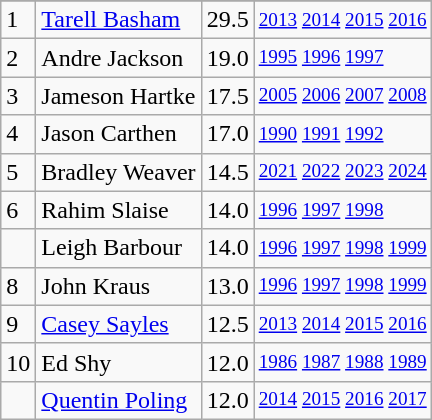<table class="wikitable">
<tr>
</tr>
<tr>
<td>1</td>
<td><a href='#'>Tarell Basham</a></td>
<td>29.5</td>
<td style="font-size:80%;"><a href='#'>2013</a> <a href='#'>2014</a> <a href='#'>2015</a> <a href='#'>2016</a></td>
</tr>
<tr>
<td>2</td>
<td>Andre Jackson</td>
<td>19.0</td>
<td style="font-size:80%;"><a href='#'>1995</a> <a href='#'>1996</a> <a href='#'>1997</a></td>
</tr>
<tr>
<td>3</td>
<td>Jameson Hartke</td>
<td>17.5</td>
<td style="font-size:80%;"><a href='#'>2005</a> <a href='#'>2006</a> <a href='#'>2007</a> <a href='#'>2008</a></td>
</tr>
<tr>
<td>4</td>
<td>Jason Carthen</td>
<td>17.0</td>
<td style="font-size:80%;"><a href='#'>1990</a> <a href='#'>1991</a> <a href='#'>1992</a></td>
</tr>
<tr>
<td>5</td>
<td>Bradley Weaver</td>
<td>14.5</td>
<td style="font-size:80%;"><a href='#'>2021</a> <a href='#'>2022</a> <a href='#'>2023</a> <a href='#'>2024</a></td>
</tr>
<tr>
<td>6</td>
<td>Rahim Slaise</td>
<td>14.0</td>
<td style="font-size:80%;"><a href='#'>1996</a> <a href='#'>1997</a> <a href='#'>1998</a></td>
</tr>
<tr>
<td></td>
<td>Leigh Barbour</td>
<td>14.0</td>
<td style="font-size:80%;"><a href='#'>1996</a> <a href='#'>1997</a> <a href='#'>1998</a> <a href='#'>1999</a></td>
</tr>
<tr>
<td>8</td>
<td>John Kraus</td>
<td>13.0</td>
<td style="font-size:80%;"><a href='#'>1996</a> <a href='#'>1997</a> <a href='#'>1998</a> <a href='#'>1999</a></td>
</tr>
<tr>
<td>9</td>
<td><a href='#'>Casey Sayles</a></td>
<td>12.5</td>
<td style="font-size:80%;"><a href='#'>2013</a> <a href='#'>2014</a> <a href='#'>2015</a> <a href='#'>2016</a></td>
</tr>
<tr>
<td>10</td>
<td>Ed Shy</td>
<td>12.0</td>
<td style="font-size:80%;"><a href='#'>1986</a> <a href='#'>1987</a> <a href='#'>1988</a> <a href='#'>1989</a></td>
</tr>
<tr>
<td></td>
<td><a href='#'>Quentin Poling</a></td>
<td>12.0</td>
<td style="font-size:80%;"><a href='#'>2014</a> <a href='#'>2015</a> <a href='#'>2016</a> <a href='#'>2017</a></td>
</tr>
</table>
